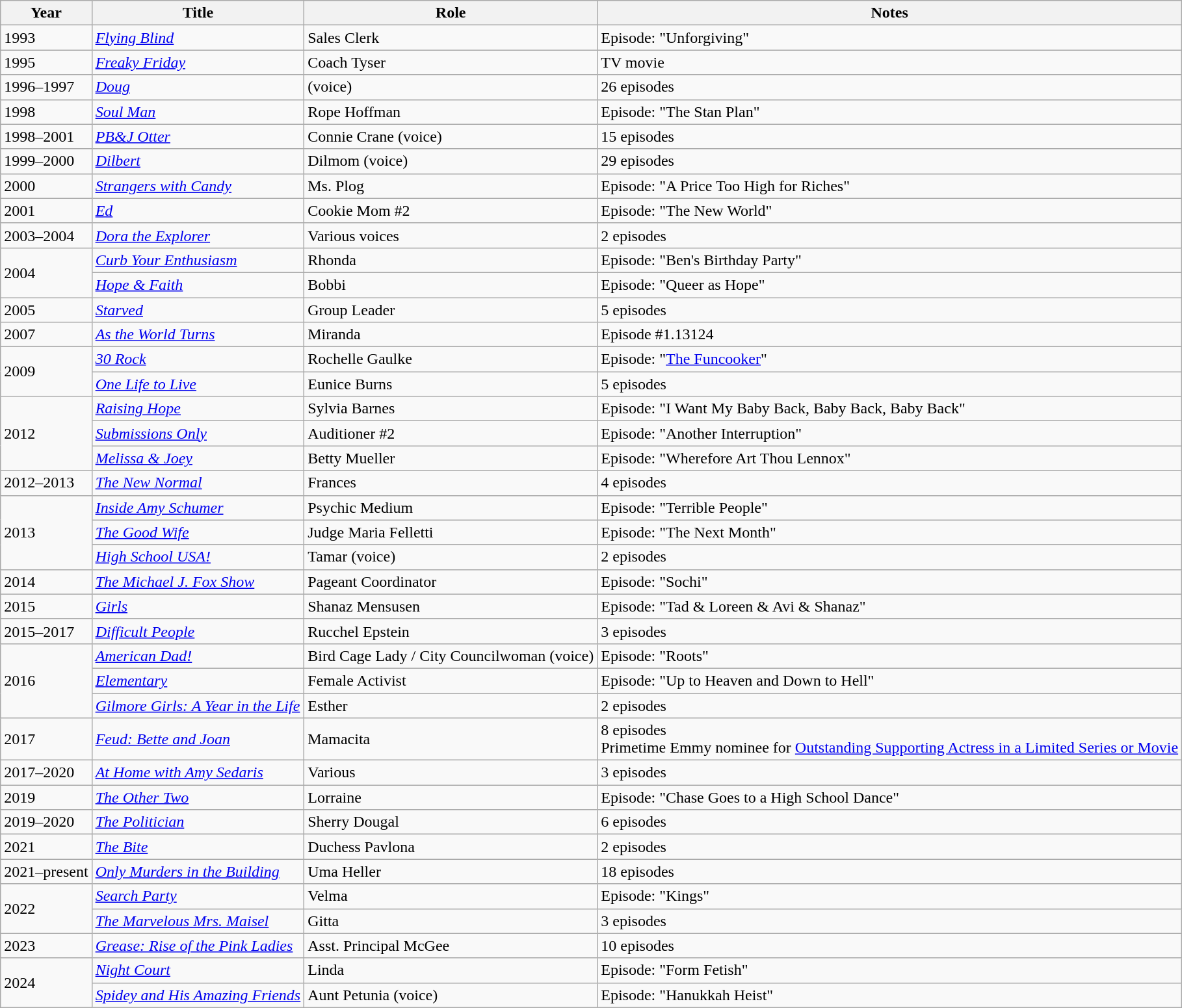<table class="wikitable sortable">
<tr>
<th scope="col">Year</th>
<th scope="col">Title</th>
<th scope="col">Role</th>
<th scope="col" class="unsortable">Notes</th>
</tr>
<tr>
<td>1993</td>
<td><em><a href='#'>Flying Blind</a></em></td>
<td>Sales Clerk</td>
<td>Episode: "Unforgiving"</td>
</tr>
<tr>
<td>1995</td>
<td><em><a href='#'>Freaky Friday</a></em></td>
<td>Coach Tyser</td>
<td>TV movie</td>
</tr>
<tr>
<td>1996–1997</td>
<td><em><a href='#'>Doug</a></em></td>
<td>(voice)</td>
<td>26 episodes</td>
</tr>
<tr>
<td>1998</td>
<td><em><a href='#'>Soul Man</a></em></td>
<td>Rope Hoffman</td>
<td>Episode: "The Stan Plan"</td>
</tr>
<tr>
<td>1998–2001</td>
<td><em><a href='#'>PB&J Otter</a></em></td>
<td>Connie Crane (voice)</td>
<td>15 episodes</td>
</tr>
<tr>
<td>1999–2000</td>
<td><em><a href='#'>Dilbert</a></em></td>
<td>Dilmom (voice)</td>
<td>29 episodes</td>
</tr>
<tr>
<td>2000</td>
<td><em><a href='#'>Strangers with Candy</a></em></td>
<td>Ms. Plog</td>
<td>Episode: "A Price Too High for Riches"</td>
</tr>
<tr>
<td>2001</td>
<td><em><a href='#'>Ed</a></em></td>
<td>Cookie Mom #2</td>
<td>Episode: "The New World"</td>
</tr>
<tr>
<td>2003–2004</td>
<td><em><a href='#'>Dora the Explorer</a></em></td>
<td>Various voices</td>
<td>2 episodes</td>
</tr>
<tr>
<td rowspan="2">2004</td>
<td><em><a href='#'>Curb Your Enthusiasm</a></em></td>
<td>Rhonda</td>
<td>Episode: "Ben's Birthday Party"</td>
</tr>
<tr>
<td><em><a href='#'>Hope & Faith</a></em></td>
<td>Bobbi</td>
<td>Episode: "Queer as Hope"</td>
</tr>
<tr>
<td>2005</td>
<td><em><a href='#'>Starved</a></em></td>
<td>Group Leader</td>
<td>5 episodes</td>
</tr>
<tr>
<td>2007</td>
<td><em><a href='#'>As the World Turns</a></em></td>
<td>Miranda</td>
<td>Episode #1.13124</td>
</tr>
<tr>
<td rowspan="2">2009</td>
<td><em><a href='#'>30 Rock</a></em></td>
<td>Rochelle Gaulke</td>
<td>Episode: "<a href='#'>The Funcooker</a>"</td>
</tr>
<tr>
<td><em><a href='#'>One Life to Live</a></em></td>
<td>Eunice Burns</td>
<td>5 episodes</td>
</tr>
<tr>
<td rowspan="3">2012</td>
<td><em><a href='#'>Raising Hope</a></em></td>
<td>Sylvia Barnes</td>
<td>Episode: "I Want My Baby Back, Baby Back, Baby Back"</td>
</tr>
<tr>
<td><em><a href='#'>Submissions Only</a></em></td>
<td>Auditioner #2</td>
<td>Episode: "Another Interruption"</td>
</tr>
<tr>
<td><em><a href='#'>Melissa & Joey</a></em></td>
<td>Betty Mueller</td>
<td>Episode: "Wherefore Art Thou Lennox"</td>
</tr>
<tr>
<td>2012–2013</td>
<td><em><a href='#'>The New Normal</a></em></td>
<td>Frances</td>
<td>4 episodes</td>
</tr>
<tr>
<td rowspan="3">2013</td>
<td><em><a href='#'>Inside Amy Schumer</a></em></td>
<td>Psychic Medium</td>
<td>Episode: "Terrible People"</td>
</tr>
<tr>
<td><em><a href='#'>The Good Wife</a></em></td>
<td>Judge Maria Felletti</td>
<td>Episode: "The Next Month"</td>
</tr>
<tr>
<td><em><a href='#'>High School USA!</a></em></td>
<td>Tamar (voice)</td>
<td>2 episodes</td>
</tr>
<tr>
<td>2014</td>
<td><em><a href='#'>The Michael J. Fox Show</a></em></td>
<td>Pageant Coordinator</td>
<td>Episode: "Sochi"</td>
</tr>
<tr>
<td>2015</td>
<td><em><a href='#'>Girls</a></em></td>
<td>Shanaz Mensusen</td>
<td>Episode: "Tad & Loreen & Avi & Shanaz"</td>
</tr>
<tr>
<td>2015–2017</td>
<td><em><a href='#'>Difficult People</a></em></td>
<td>Rucchel Epstein</td>
<td>3 episodes</td>
</tr>
<tr>
<td rowspan="3">2016</td>
<td><em><a href='#'>American Dad!</a></em></td>
<td>Bird Cage Lady / City Councilwoman (voice)</td>
<td>Episode: "Roots"</td>
</tr>
<tr>
<td><em><a href='#'>Elementary</a></em></td>
<td>Female Activist</td>
<td>Episode: "Up to Heaven and Down to Hell"</td>
</tr>
<tr>
<td><em><a href='#'>Gilmore Girls: A Year in the Life</a></em></td>
<td>Esther</td>
<td>2 episodes</td>
</tr>
<tr>
<td>2017</td>
<td><em><a href='#'>Feud: Bette and Joan</a></em></td>
<td>Mamacita</td>
<td>8 episodes<br>Primetime Emmy nominee for <a href='#'>Outstanding Supporting Actress in a Limited Series or Movie</a></td>
</tr>
<tr>
<td>2017–2020</td>
<td><em><a href='#'>At Home with Amy Sedaris</a></em></td>
<td>Various</td>
<td>3 episodes</td>
</tr>
<tr>
<td>2019</td>
<td><em><a href='#'>The Other Two</a></em></td>
<td>Lorraine</td>
<td>Episode: "Chase Goes to a High School Dance"</td>
</tr>
<tr>
<td>2019–2020</td>
<td><em><a href='#'>The Politician</a></em></td>
<td>Sherry Dougal</td>
<td>6 episodes</td>
</tr>
<tr>
<td>2021</td>
<td><em><a href='#'>The Bite</a></em></td>
<td>Duchess Pavlona</td>
<td>2 episodes</td>
</tr>
<tr>
<td>2021–present</td>
<td><em><a href='#'>Only Murders in the Building</a></em></td>
<td>Uma Heller</td>
<td>18 episodes</td>
</tr>
<tr>
<td rowspan="2">2022</td>
<td><em><a href='#'>Search Party</a></em></td>
<td>Velma</td>
<td>Episode: "Kings"</td>
</tr>
<tr>
<td><em><a href='#'>The Marvelous Mrs. Maisel</a></em></td>
<td>Gitta</td>
<td>3 episodes</td>
</tr>
<tr>
<td>2023</td>
<td><em><a href='#'>Grease: Rise of the Pink Ladies</a></em></td>
<td>Asst. Principal McGee</td>
<td>10 episodes</td>
</tr>
<tr>
<td rowspan="2">2024</td>
<td><em><a href='#'>Night Court</a></em></td>
<td>Linda</td>
<td>Episode: "Form Fetish"</td>
</tr>
<tr>
<td><em><a href='#'>Spidey and His Amazing Friends</a></em></td>
<td>Aunt Petunia (voice)</td>
<td>Episode: "Hanukkah Heist"</td>
</tr>
</table>
